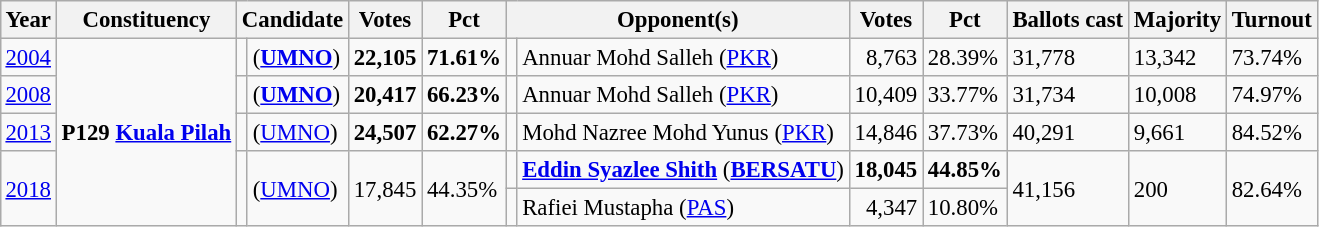<table class="wikitable" style="margin:0.5em ; font-size:95%">
<tr>
<th>Year</th>
<th>Constituency</th>
<th colspan=2>Candidate</th>
<th>Votes</th>
<th>Pct</th>
<th colspan=2>Opponent(s)</th>
<th>Votes</th>
<th>Pct</th>
<th>Ballots cast</th>
<th>Majority</th>
<th>Turnout</th>
</tr>
<tr>
<td><a href='#'>2004</a></td>
<td rowspan=5><strong>P129 <a href='#'>Kuala Pilah</a></strong></td>
<td></td>
<td> (<a href='#'><strong>UMNO</strong></a>)</td>
<td align="right"><strong>22,105</strong></td>
<td><strong>71.61%</strong></td>
<td></td>
<td>Annuar Mohd Salleh (<a href='#'>PKR</a>)</td>
<td align="right">8,763</td>
<td>28.39%</td>
<td>31,778</td>
<td>13,342</td>
<td>73.74%</td>
</tr>
<tr>
<td><a href='#'>2008</a></td>
<td></td>
<td> (<a href='#'><strong>UMNO</strong></a>)</td>
<td align="right"><strong>20,417</strong></td>
<td><strong>66.23%</strong></td>
<td></td>
<td>Annuar Mohd Salleh (<a href='#'>PKR</a>)</td>
<td align="right">10,409</td>
<td>33.77%</td>
<td>31,734</td>
<td>10,008</td>
<td>74.97%</td>
</tr>
<tr>
<td><a href='#'>2013</a></td>
<td></td>
<td> (<a href='#'>UMNO</a>)</td>
<td align="right"><strong>24,507</strong></td>
<td><strong>62.27%</strong></td>
<td></td>
<td>Mohd Nazree Mohd Yunus (<a href='#'>PKR</a>)</td>
<td align="right">14,846</td>
<td>37.73%</td>
<td>40,291</td>
<td>9,661</td>
<td>84.52%</td>
</tr>
<tr>
<td rowspan=2><a href='#'>2018</a></td>
<td rowspan=2 ></td>
<td rowspan=2> (<a href='#'>UMNO</a>)</td>
<td rowspan=2 align="right">17,845</td>
<td rowspan=2>44.35%</td>
<td></td>
<td><strong><a href='#'>Eddin Syazlee Shith</a></strong> (<a href='#'><strong>BERSATU</strong></a>)</td>
<td align="right"><strong>18,045</strong></td>
<td><strong>44.85%</strong></td>
<td rowspan=2>41,156</td>
<td rowspan=2>200</td>
<td rowspan=2>82.64%</td>
</tr>
<tr>
<td></td>
<td>Rafiei Mustapha (<a href='#'>PAS</a>)</td>
<td align="right">4,347</td>
<td>10.80%</td>
</tr>
</table>
